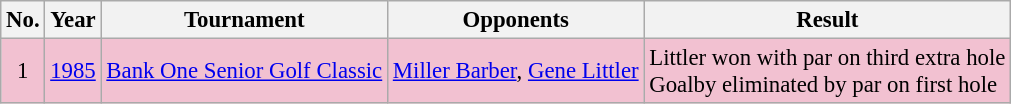<table class="wikitable" style="font-size:95%;">
<tr>
<th>No.</th>
<th>Year</th>
<th>Tournament</th>
<th>Opponents</th>
<th>Result</th>
</tr>
<tr style="background:#F2C1D1;">
<td align=center>1</td>
<td><a href='#'>1985</a></td>
<td><a href='#'>Bank One Senior Golf Classic</a></td>
<td> <a href='#'>Miller Barber</a>,  <a href='#'>Gene Littler</a></td>
<td>Littler won with par on third extra hole<br>Goalby eliminated by par on first hole</td>
</tr>
</table>
